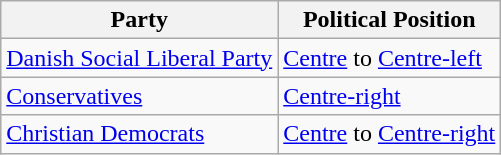<table class="wikitable mw-collapsible mw-collapsed">
<tr>
<th>Party</th>
<th>Political Position</th>
</tr>
<tr>
<td><a href='#'>Danish Social Liberal Party</a></td>
<td><a href='#'>Centre</a> to <a href='#'>Centre-left</a></td>
</tr>
<tr>
<td><a href='#'>Conservatives</a></td>
<td><a href='#'>Centre-right</a></td>
</tr>
<tr>
<td><a href='#'>Christian Democrats</a></td>
<td><a href='#'>Centre</a> to <a href='#'>Centre-right</a></td>
</tr>
</table>
